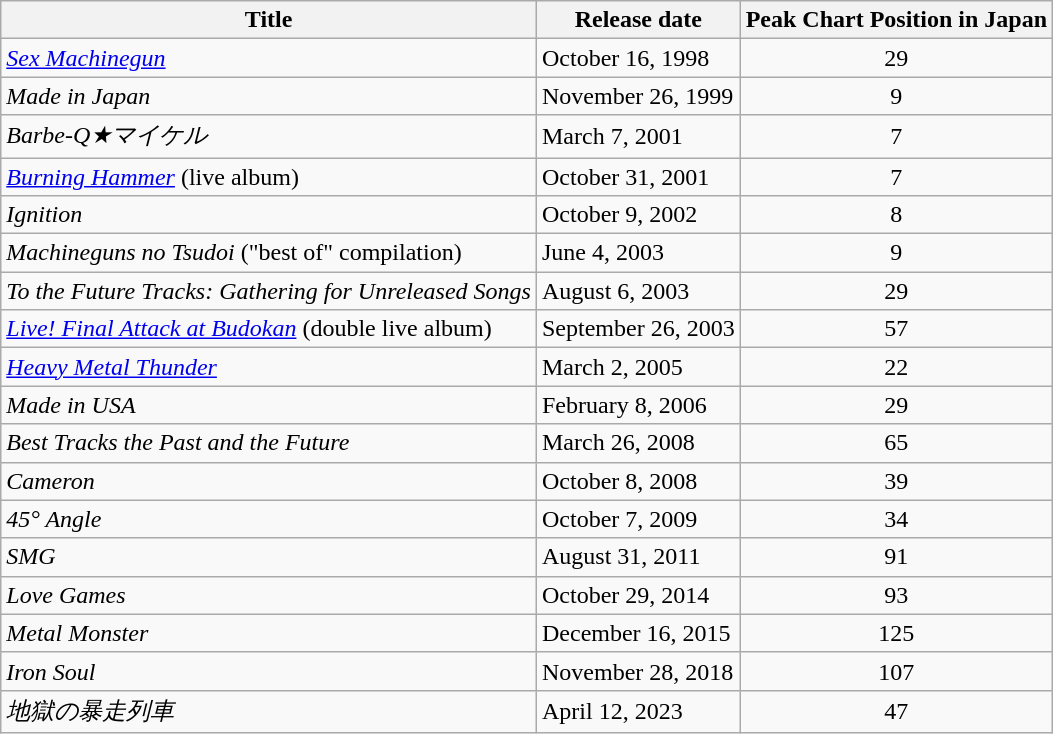<table class="wikitable">
<tr>
<th>Title</th>
<th>Release date</th>
<th>Peak Chart Position in Japan</th>
</tr>
<tr>
<td><em><a href='#'>Sex Machinegun</a></em></td>
<td>October 16, 1998</td>
<td align="center">29</td>
</tr>
<tr>
<td><em>Made in Japan</em></td>
<td>November 26, 1999</td>
<td align="center">9</td>
</tr>
<tr>
<td><em>Barbe-Q★マイケル</em></td>
<td>March 7, 2001</td>
<td align="center">7</td>
</tr>
<tr>
<td><em><a href='#'>Burning Hammer</a></em> (live album)</td>
<td>October 31, 2001</td>
<td align="center">7</td>
</tr>
<tr>
<td><em>Ignition</em></td>
<td>October 9, 2002</td>
<td align="center">8</td>
</tr>
<tr>
<td><em>Machineguns no Tsudoi</em> ("best of" compilation)</td>
<td>June 4, 2003</td>
<td align="center">9</td>
</tr>
<tr>
<td><em>To the Future Tracks: Gathering for Unreleased Songs</em></td>
<td>August 6, 2003</td>
<td align="center">29</td>
</tr>
<tr>
<td><em><a href='#'>Live! Final Attack at Budokan</a></em> (double live album)</td>
<td>September 26, 2003</td>
<td align="center">57</td>
</tr>
<tr>
<td><em><a href='#'>Heavy Metal Thunder</a></em></td>
<td>March 2, 2005</td>
<td align="center">22</td>
</tr>
<tr>
<td><em>Made in USA</em></td>
<td>February 8, 2006</td>
<td align="center">29</td>
</tr>
<tr>
<td><em>Best Tracks the Past and the Future</em></td>
<td>March 26, 2008</td>
<td align="center">65</td>
</tr>
<tr>
<td><em>Cameron</em></td>
<td>October 8, 2008</td>
<td align="center">39</td>
</tr>
<tr>
<td><em>45° Angle</em></td>
<td>October 7, 2009</td>
<td align="center">34</td>
</tr>
<tr>
<td><em>SMG</em></td>
<td>August 31, 2011</td>
<td align="center">91</td>
</tr>
<tr>
<td><em>Love Games</em></td>
<td>October 29, 2014</td>
<td align="center">93</td>
</tr>
<tr>
<td><em>Metal Monster</em></td>
<td>December 16, 2015</td>
<td align="center">125</td>
</tr>
<tr>
<td><em>Iron Soul</em></td>
<td>November 28, 2018</td>
<td align="center">107</td>
</tr>
<tr>
<td><em>地獄の暴走列車</em></td>
<td>April 12, 2023</td>
<td align="center">47</td>
</tr>
</table>
